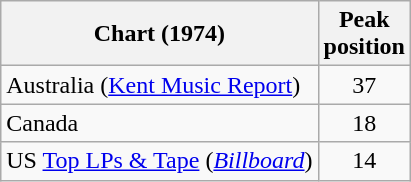<table class="wikitable">
<tr>
<th>Chart (1974)</th>
<th>Peak<br> position</th>
</tr>
<tr>
<td>Australia (<a href='#'>Kent Music Report</a>)</td>
<td align="center">37</td>
</tr>
<tr>
<td>Canada</td>
<td align="center">18</td>
</tr>
<tr>
<td>US <a href='#'>Top LPs & Tape</a> (<em><a href='#'>Billboard</a></em>)</td>
<td align="center">14</td>
</tr>
</table>
